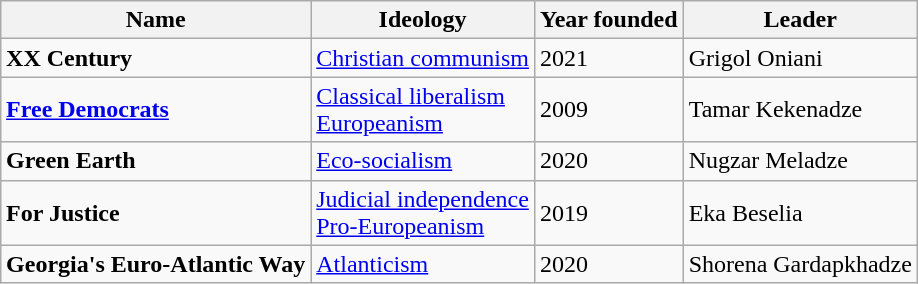<table class="wikitable" style="margin:1em auto;">
<tr>
<th>Name</th>
<th>Ideology</th>
<th>Year founded</th>
<th>Leader</th>
</tr>
<tr>
<td><strong>XX Century</strong></td>
<td><a href='#'>Christian communism</a></td>
<td>2021</td>
<td>Grigol Oniani</td>
</tr>
<tr>
<td><strong><a href='#'>Free Democrats</a></strong></td>
<td><a href='#'>Classical liberalism</a><br><a href='#'>Europeanism</a></td>
<td>2009</td>
<td>Tamar Kekenadze</td>
</tr>
<tr>
<td><strong>Green Earth</strong></td>
<td><a href='#'>Eco-socialism</a></td>
<td>2020</td>
<td>Nugzar Meladze</td>
</tr>
<tr>
<td><strong>For Justice</strong></td>
<td><a href='#'>Judicial independence</a><br><a href='#'>Pro-Europeanism</a></td>
<td>2019</td>
<td>Eka Beselia</td>
</tr>
<tr>
<td><strong>Georgia's Euro-Atlantic Way</strong></td>
<td><a href='#'>Atlanticism</a></td>
<td>2020</td>
<td>Shorena Gardapkhadze</td>
</tr>
</table>
